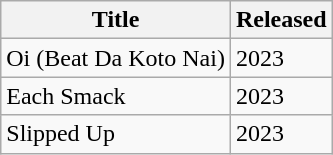<table class="wikitable">
<tr>
<th>Title</th>
<th>Released</th>
</tr>
<tr>
<td>Oi (Beat Da Koto Nai)</td>
<td>2023</td>
</tr>
<tr>
<td>Each Smack</td>
<td>2023</td>
</tr>
<tr>
<td>Slipped Up</td>
<td>2023</td>
</tr>
</table>
